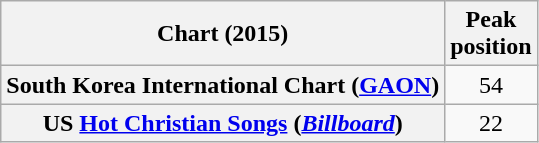<table class="wikitable sortable plainrowheaders" style="text-align:center">
<tr>
<th scope="col">Chart (2015)</th>
<th scope="col">Peak<br> position</th>
</tr>
<tr>
<th scope="row">South Korea International Chart (<a href='#'>GAON</a>)</th>
<td>54</td>
</tr>
<tr>
<th scope="row">US <a href='#'>Hot Christian Songs</a> (<em><a href='#'>Billboard</a></em>)</th>
<td>22</td>
</tr>
</table>
